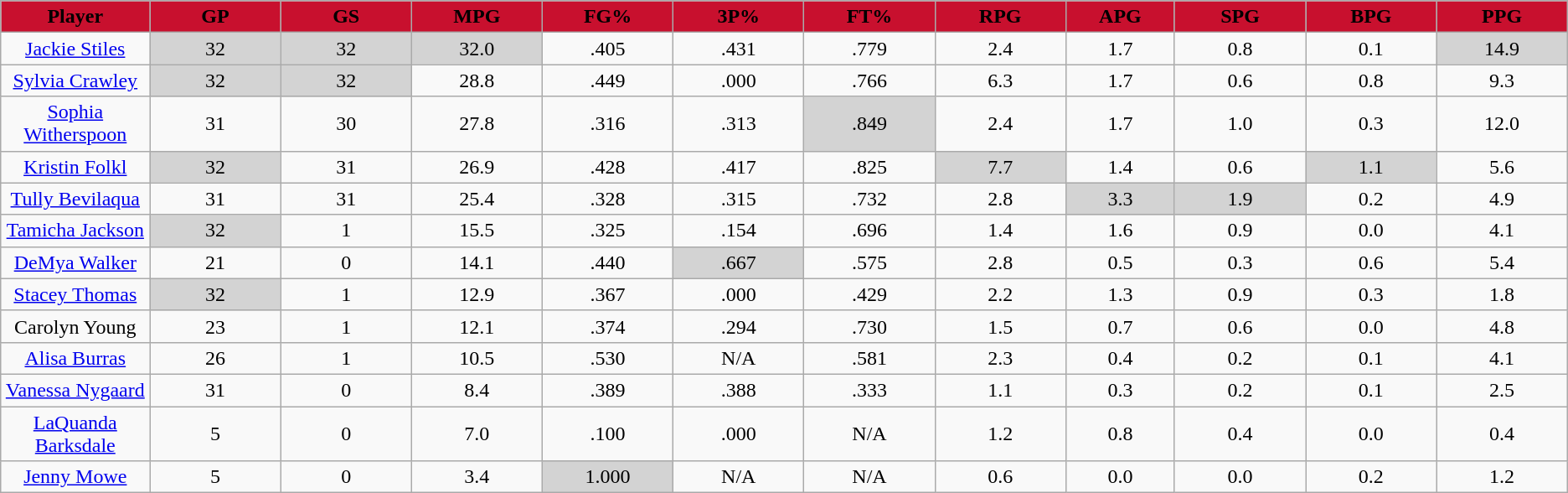<table class="wikitable sortable" style="text-align:center;">
<tr>
<th style="background: #C8102E" width="6%"><span>Player</span></th>
<th style="background: #C8102E" width="6%"><span>GP</span></th>
<th style="background: #C8102E" width="6%"><span>GS</span></th>
<th style="background: #C8102E" width="6%"><span>MPG</span></th>
<th style="background: #C8102E" width="6%"><span>FG%</span></th>
<th style="background: #C8102E" width="6%"><span>3P%</span></th>
<th style="background: #C8102E" width="6%"><span>FT%</span></th>
<th style="background: #C8102E" width="6%"><span>RPG</span></th>
<th style="background: #C8102E" width="5%"><span>APG</span></th>
<th style="background: #C8102E" width="6%"><span>SPG</span></th>
<th style="background: #C8102E" width="6%"><span>BPG</span></th>
<th style="background: #C8102E" width="6%"><span>PPG</span></th>
</tr>
<tr>
<td><a href='#'>Jackie Stiles</a></td>
<td style="background:#D3D3D3;">32</td>
<td style="background:#D3D3D3;">32</td>
<td style="background:#D3D3D3;">32.0</td>
<td>.405</td>
<td>.431</td>
<td>.779</td>
<td>2.4</td>
<td>1.7</td>
<td>0.8</td>
<td>0.1</td>
<td style="background:#D3D3D3;">14.9</td>
</tr>
<tr>
<td><a href='#'>Sylvia Crawley</a></td>
<td style="background:#D3D3D3;">32</td>
<td style="background:#D3D3D3;">32</td>
<td>28.8</td>
<td>.449</td>
<td>.000</td>
<td>.766</td>
<td>6.3</td>
<td>1.7</td>
<td>0.6</td>
<td>0.8</td>
<td>9.3</td>
</tr>
<tr>
<td><a href='#'>Sophia Witherspoon</a></td>
<td>31</td>
<td>30</td>
<td>27.8</td>
<td>.316</td>
<td>.313</td>
<td style="background:#D3D3D3;">.849</td>
<td>2.4</td>
<td>1.7</td>
<td>1.0</td>
<td>0.3</td>
<td>12.0</td>
</tr>
<tr>
<td><a href='#'>Kristin Folkl</a></td>
<td style="background:#D3D3D3;">32</td>
<td>31</td>
<td>26.9</td>
<td>.428</td>
<td>.417</td>
<td>.825</td>
<td style="background:#D3D3D3;">7.7</td>
<td>1.4</td>
<td>0.6</td>
<td style="background:#D3D3D3;">1.1</td>
<td>5.6</td>
</tr>
<tr>
<td><a href='#'>Tully Bevilaqua</a></td>
<td>31</td>
<td>31</td>
<td>25.4</td>
<td>.328</td>
<td>.315</td>
<td>.732</td>
<td>2.8</td>
<td style="background:#D3D3D3;">3.3</td>
<td style="background:#D3D3D3;">1.9</td>
<td>0.2</td>
<td>4.9</td>
</tr>
<tr>
<td><a href='#'>Tamicha Jackson</a></td>
<td style="background:#D3D3D3;">32</td>
<td>1</td>
<td>15.5</td>
<td>.325</td>
<td>.154</td>
<td>.696</td>
<td>1.4</td>
<td>1.6</td>
<td>0.9</td>
<td>0.0</td>
<td>4.1</td>
</tr>
<tr>
<td><a href='#'>DeMya Walker</a></td>
<td>21</td>
<td>0</td>
<td>14.1</td>
<td>.440</td>
<td style="background:#D3D3D3;">.667</td>
<td>.575</td>
<td>2.8</td>
<td>0.5</td>
<td>0.3</td>
<td>0.6</td>
<td>5.4</td>
</tr>
<tr>
<td><a href='#'>Stacey Thomas</a></td>
<td style="background:#D3D3D3;">32</td>
<td>1</td>
<td>12.9</td>
<td>.367</td>
<td>.000</td>
<td>.429</td>
<td>2.2</td>
<td>1.3</td>
<td>0.9</td>
<td>0.3</td>
<td>1.8</td>
</tr>
<tr>
<td>Carolyn Young</td>
<td>23</td>
<td>1</td>
<td>12.1</td>
<td>.374</td>
<td>.294</td>
<td>.730</td>
<td>1.5</td>
<td>0.7</td>
<td>0.6</td>
<td>0.0</td>
<td>4.8</td>
</tr>
<tr>
<td><a href='#'>Alisa Burras</a></td>
<td>26</td>
<td>1</td>
<td>10.5</td>
<td>.530</td>
<td>N/A</td>
<td>.581</td>
<td>2.3</td>
<td>0.4</td>
<td>0.2</td>
<td>0.1</td>
<td>4.1</td>
</tr>
<tr>
<td><a href='#'>Vanessa Nygaard</a></td>
<td>31</td>
<td>0</td>
<td>8.4</td>
<td>.389</td>
<td>.388</td>
<td>.333</td>
<td>1.1</td>
<td>0.3</td>
<td>0.2</td>
<td>0.1</td>
<td>2.5</td>
</tr>
<tr>
<td><a href='#'>LaQuanda Barksdale</a></td>
<td>5</td>
<td>0</td>
<td>7.0</td>
<td>.100</td>
<td>.000</td>
<td>N/A</td>
<td>1.2</td>
<td>0.8</td>
<td>0.4</td>
<td>0.0</td>
<td>0.4</td>
</tr>
<tr>
<td><a href='#'>Jenny Mowe</a></td>
<td>5</td>
<td>0</td>
<td>3.4</td>
<td style="background:#D3D3D3;">1.000</td>
<td>N/A</td>
<td>N/A</td>
<td>0.6</td>
<td>0.0</td>
<td>0.0</td>
<td>0.2</td>
<td>1.2</td>
</tr>
</table>
